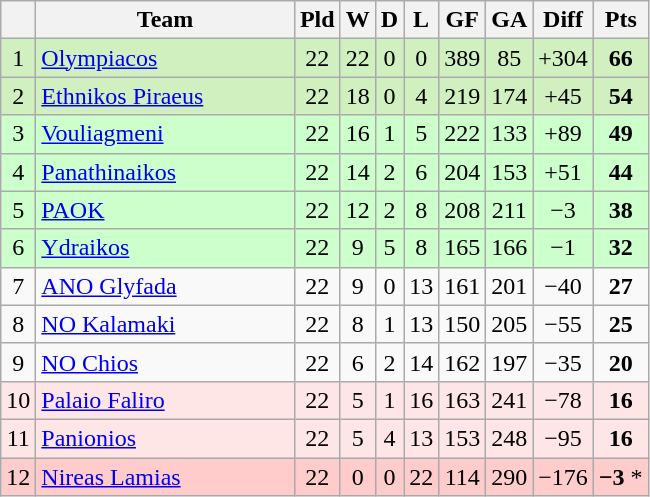<table class="wikitable sortable" style="text-align:center">
<tr>
<th></th>
<th width="165">Team</th>
<th>Pld</th>
<th>W</th>
<th>D</th>
<th>L</th>
<th>GF</th>
<th>GA</th>
<th>Diff</th>
<th>Pts</th>
</tr>
<tr style="background: #D0F0C0;">
<td>1</td>
<td align=left><a href='#'>Olympiacos</a></td>
<td>22</td>
<td>22</td>
<td>0</td>
<td>0</td>
<td>389</td>
<td>85</td>
<td>+304</td>
<td><strong>66</strong></td>
</tr>
<tr style="background: #D0F0C0;">
<td>2</td>
<td align=left><a href='#'>Ethnikos Piraeus</a></td>
<td>22</td>
<td>18</td>
<td>0</td>
<td>4</td>
<td>219</td>
<td>174</td>
<td>+45</td>
<td><strong>54</strong></td>
</tr>
<tr style="background: #CCFFCC;">
<td>3</td>
<td align=left><a href='#'>Vouliagmeni</a></td>
<td>22</td>
<td>16</td>
<td>1</td>
<td>5</td>
<td>222</td>
<td>133</td>
<td>+89</td>
<td><strong>49</strong></td>
</tr>
<tr style="background: #CCFFCC;">
<td>4</td>
<td align=left><a href='#'>Panathinaikos</a></td>
<td>22</td>
<td>14</td>
<td>2</td>
<td>6</td>
<td>204</td>
<td>153</td>
<td>+51</td>
<td><strong>44</strong></td>
</tr>
<tr style="background: #CCFFCC;">
<td>5</td>
<td align=left><a href='#'>PAOK</a></td>
<td>22</td>
<td>12</td>
<td>2</td>
<td>8</td>
<td>208</td>
<td>211</td>
<td>−3</td>
<td><strong>38</strong></td>
</tr>
<tr style="background: #CCFFCC;">
<td>6</td>
<td align=left><a href='#'>Ydraikos</a></td>
<td>22</td>
<td>9</td>
<td>5</td>
<td>8</td>
<td>165</td>
<td>166</td>
<td>−1</td>
<td><strong>32</strong></td>
</tr>
<tr>
<td>7</td>
<td align=left><a href='#'>ANO Glyfada</a></td>
<td>22</td>
<td>9</td>
<td>0</td>
<td>13</td>
<td>161</td>
<td>201</td>
<td>−40</td>
<td><strong>27</strong></td>
</tr>
<tr>
<td>8</td>
<td align=left><a href='#'>NO Kalamaki</a></td>
<td>22</td>
<td>8</td>
<td>1</td>
<td>13</td>
<td>150</td>
<td>205</td>
<td>−55</td>
<td><strong>25</strong></td>
</tr>
<tr>
<td>9</td>
<td align=left><a href='#'>NO Chios</a></td>
<td>22</td>
<td>6</td>
<td>2</td>
<td>14</td>
<td>162</td>
<td>197</td>
<td>−35</td>
<td><strong>20</strong></td>
</tr>
<tr style="background: #FFE6E6;">
<td>10</td>
<td align=left><a href='#'>Palaio Faliro</a></td>
<td>22</td>
<td>5</td>
<td>1</td>
<td>16</td>
<td>163</td>
<td>241</td>
<td>−78</td>
<td><strong>16</strong></td>
</tr>
<tr style="background: #FFE6E6;">
<td>11</td>
<td align=left><a href='#'>Panionios</a></td>
<td>22</td>
<td>5</td>
<td>4</td>
<td>13</td>
<td>153</td>
<td>248</td>
<td>−95</td>
<td><strong>16</strong></td>
</tr>
<tr style="background: #FFCCCC;">
<td>12</td>
<td align=left><a href='#'>Nireas Lamias</a></td>
<td>22</td>
<td>0</td>
<td>0</td>
<td>22</td>
<td>114</td>
<td>290</td>
<td>−176</td>
<td><strong>−3</strong> *</td>
</tr>
</table>
